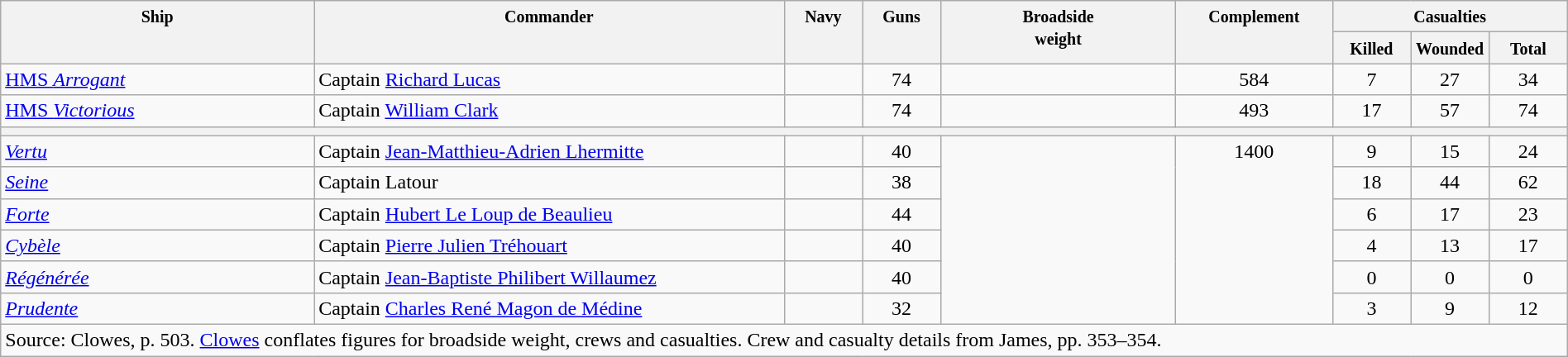<table class="wikitable" width=100%>
<tr valign="top">
<th width=20%; align= center rowspan=2><small> Ship </small></th>
<th width=30%; align= center rowspan=2><small> Commander </small></th>
<th width=5%; align= center rowspan=2><small> Navy </small></th>
<th width=5%; align= center rowspan=2><small> Guns </small></th>
<th width=15%; align= center rowspan=2><small> Broadside<br>weight</small></th>
<th width=10%; align= center rowspan=2><small> Complement</small></th>
<th width=15%; align= center colspan=3><small> Casualties</small></th>
</tr>
<tr valign="top">
<th width=5%; align= center><small> Killed </small></th>
<th width=5%; align= center><small> Wounded </small></th>
<th width=5%; align= center><small> Total</small></th>
</tr>
<tr valign="top">
<td align= left><a href='#'>HMS <em>Arrogant</em></a></td>
<td align= left>Captain <a href='#'>Richard Lucas</a></td>
<td align= center></td>
<td align= center>74</td>
<td align= center><small></small></td>
<td align= center>584</td>
<td align= center>7</td>
<td align= center>27</td>
<td align= center>34</td>
</tr>
<tr valign="top">
<td align= left><a href='#'>HMS <em>Victorious</em></a></td>
<td align= left>Captain <a href='#'>William Clark</a></td>
<td align= center></td>
<td align= center>74</td>
<td align= center><small></small></td>
<td align= center>493</td>
<td align= center>17</td>
<td align= center>57</td>
<td align= center>74</td>
</tr>
<tr valign="top">
<th colspan="10" bgcolor="white"></th>
</tr>
<tr valign="top">
<td align= left><a href='#'><em>Vertu</em></a></td>
<td align= left>Captain <a href='#'>Jean-Matthieu-Adrien Lhermitte</a></td>
<td align= center></td>
<td align= center>40</td>
<td rowspan="6" align= center><small></small></td>
<td rowspan="6" align= center>1400</td>
<td align= center>9</td>
<td align= center>15</td>
<td align= center>24</td>
</tr>
<tr valign="top">
<td align= left><a href='#'><em>Seine</em></a></td>
<td align= left>Captain Latour </td>
<td align= center></td>
<td align= center>38</td>
<td align= center>18</td>
<td align= center>44</td>
<td align= center>62</td>
</tr>
<tr valign="top">
<td align= left><a href='#'><em>Forte</em></a></td>
<td align= left>Captain <a href='#'>Hubert Le Loup de Beaulieu</a></td>
<td align= center></td>
<td align= center>44</td>
<td align= center>6</td>
<td align= center>17</td>
<td align= center>23</td>
</tr>
<tr valign="top">
<td align= left><a href='#'><em>Cybèle</em></a></td>
<td align= left>Captain <a href='#'>Pierre Julien Tréhouart</a></td>
<td align= center></td>
<td align= center>40</td>
<td align= center>4</td>
<td align= center>13</td>
<td align= center>17</td>
</tr>
<tr valign="top">
<td align= left><a href='#'><em>Régénérée</em></a></td>
<td align= left>Captain <a href='#'>Jean-Baptiste Philibert Willaumez</a></td>
<td align= center></td>
<td align= center>40</td>
<td align= center>0</td>
<td align= center>0</td>
<td align= center>0</td>
</tr>
<tr valign="top">
<td align= left><a href='#'><em>Prudente</em></a></td>
<td align= left>Captain <a href='#'>Charles René Magon de Médine</a></td>
<td align= center></td>
<td align= center>32</td>
<td align= center>3</td>
<td align= center>9</td>
<td align= center>12</td>
</tr>
<tr valign="top">
<td colspan="10" align="left">Source: Clowes, p. 503. <a href='#'>Clowes</a> conflates figures for broadside weight, crews and casualties. Crew and casualty details from James, pp. 353–354.</td>
</tr>
</table>
